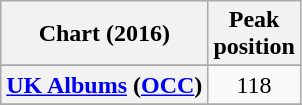<table class="wikitable sortable plainrowheaders">
<tr>
<th scope="col">Chart (2016)</th>
<th scope="col">Peak<br>position</th>
</tr>
<tr>
</tr>
<tr>
</tr>
<tr>
</tr>
<tr>
</tr>
<tr>
</tr>
<tr>
</tr>
<tr>
<th scope="row"><a href='#'>UK Albums</a> (<a href='#'>OCC</a>)</th>
<td style="text-align:center;">118</td>
</tr>
<tr>
</tr>
<tr>
</tr>
</table>
